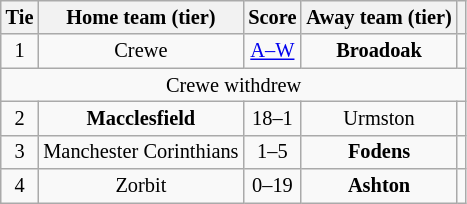<table class="wikitable" style="text-align:center; font-size:85%">
<tr>
<th>Tie</th>
<th>Home team (tier)</th>
<th>Score</th>
<th>Away team (tier)</th>
<th></th>
</tr>
<tr>
<td align="center">1</td>
<td>Crewe</td>
<td align="center"><a href='#'>A–W</a></td>
<td><strong>Broadoak</strong></td>
<td></td>
</tr>
<tr>
<td colspan="5" align="center">Crewe withdrew</td>
</tr>
<tr>
<td align="center">2</td>
<td><strong>Macclesfield</strong></td>
<td align="center">18–1</td>
<td>Urmston</td>
<td></td>
</tr>
<tr>
<td align="center">3</td>
<td>Manchester Corinthians</td>
<td align="center">1–5</td>
<td><strong>Fodens</strong></td>
<td></td>
</tr>
<tr>
<td align="center">4</td>
<td>Zorbit</td>
<td align="center">0–19</td>
<td><strong>Ashton</strong></td>
<td></td>
</tr>
</table>
